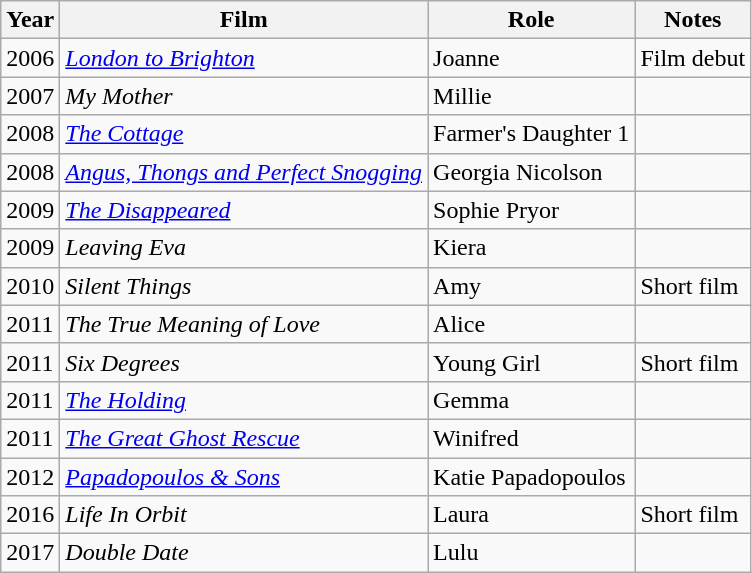<table class="wikitable sortable">
<tr>
<th>Year</th>
<th>Film</th>
<th>Role</th>
<th class="unsortable">Notes</th>
</tr>
<tr>
<td>2006</td>
<td><em><a href='#'>London to Brighton</a></em></td>
<td>Joanne</td>
<td>Film debut</td>
</tr>
<tr>
<td>2007</td>
<td><em>My Mother</em></td>
<td>Millie</td>
<td></td>
</tr>
<tr>
<td>2008</td>
<td><em><a href='#'>The Cottage</a></em></td>
<td>Farmer's Daughter 1</td>
<td></td>
</tr>
<tr>
<td>2008</td>
<td><em><a href='#'>Angus, Thongs and Perfect Snogging</a></em></td>
<td>Georgia Nicolson</td>
<td></td>
</tr>
<tr>
<td>2009</td>
<td><em><a href='#'>The Disappeared</a></em></td>
<td>Sophie Pryor</td>
<td></td>
</tr>
<tr>
<td>2009</td>
<td><em>Leaving Eva</em></td>
<td>Kiera</td>
<td></td>
</tr>
<tr>
<td>2010</td>
<td><em>Silent Things</em></td>
<td>Amy</td>
<td>Short film</td>
</tr>
<tr>
<td>2011</td>
<td><em>The True Meaning of Love</em></td>
<td>Alice</td>
<td></td>
</tr>
<tr>
<td>2011</td>
<td><em>Six Degrees</em></td>
<td>Young Girl</td>
<td>Short film</td>
</tr>
<tr>
<td>2011</td>
<td><em><a href='#'>The Holding</a></em></td>
<td>Gemma</td>
<td></td>
</tr>
<tr>
<td>2011</td>
<td><em><a href='#'>The Great Ghost Rescue</a></em></td>
<td>Winifred</td>
<td></td>
</tr>
<tr>
<td>2012</td>
<td><em><a href='#'>Papadopoulos & Sons</a></em></td>
<td>Katie Papadopoulos</td>
<td></td>
</tr>
<tr>
<td>2016</td>
<td><em>Life In Orbit</em></td>
<td>Laura</td>
<td>Short film</td>
</tr>
<tr>
<td>2017</td>
<td><em>Double Date</em></td>
<td>Lulu</td>
<td></td>
</tr>
</table>
